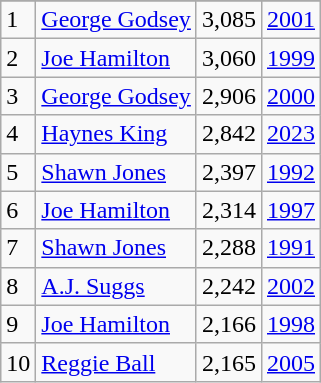<table class="wikitable">
<tr>
</tr>
<tr>
<td>1</td>
<td><a href='#'>George Godsey</a></td>
<td>3,085</td>
<td><a href='#'>2001</a></td>
</tr>
<tr>
<td>2</td>
<td><a href='#'>Joe Hamilton</a></td>
<td>3,060</td>
<td><a href='#'>1999</a></td>
</tr>
<tr>
<td>3</td>
<td><a href='#'>George Godsey</a></td>
<td>2,906</td>
<td><a href='#'>2000</a></td>
</tr>
<tr>
<td>4</td>
<td><a href='#'>Haynes King</a></td>
<td>2,842</td>
<td><a href='#'>2023</a></td>
</tr>
<tr>
<td>5</td>
<td><a href='#'>Shawn Jones</a></td>
<td>2,397</td>
<td><a href='#'>1992</a></td>
</tr>
<tr>
<td>6</td>
<td><a href='#'>Joe Hamilton</a></td>
<td>2,314</td>
<td><a href='#'>1997</a></td>
</tr>
<tr>
<td>7</td>
<td><a href='#'>Shawn Jones</a></td>
<td>2,288</td>
<td><a href='#'>1991</a></td>
</tr>
<tr>
<td>8</td>
<td><a href='#'>A.J. Suggs</a></td>
<td>2,242</td>
<td><a href='#'>2002</a></td>
</tr>
<tr>
<td>9</td>
<td><a href='#'>Joe Hamilton</a></td>
<td>2,166</td>
<td><a href='#'>1998</a></td>
</tr>
<tr>
<td>10</td>
<td><a href='#'>Reggie Ball</a></td>
<td>2,165</td>
<td><a href='#'>2005</a></td>
</tr>
</table>
